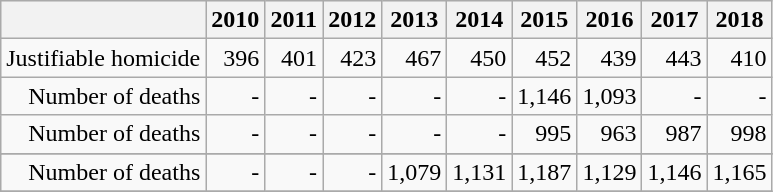<table class="wikitable" style="text-align: right">
<tr style="background:#ececec;">
<th></th>
<th>2010</th>
<th>2011</th>
<th>2012</th>
<th>2013</th>
<th>2014</th>
<th>2015</th>
<th>2016</th>
<th>2017</th>
<th>2018</th>
</tr>
<tr>
<td>Justifiable homicide</td>
<td>396</td>
<td>401</td>
<td>423</td>
<td>467</td>
<td>450</td>
<td>452</td>
<td>439</td>
<td>443</td>
<td>410</td>
</tr>
<tr>
<td>Number of deaths</td>
<td>-</td>
<td>-</td>
<td>-</td>
<td>-</td>
<td>-</td>
<td>1,146</td>
<td>1,093</td>
<td>-</td>
<td>-</td>
</tr>
<tr>
<td>Number of deaths</td>
<td>-</td>
<td>-</td>
<td>-</td>
<td>-</td>
<td>-</td>
<td>995</td>
<td>963</td>
<td>987</td>
<td>998</td>
</tr>
<tr>
</tr>
<tr>
<td>Number of deaths</td>
<td>-</td>
<td>-</td>
<td>-</td>
<td>1,079</td>
<td>1,131</td>
<td>1,187</td>
<td>1,129</td>
<td>1,146</td>
<td>1,165</td>
</tr>
<tr>
</tr>
</table>
